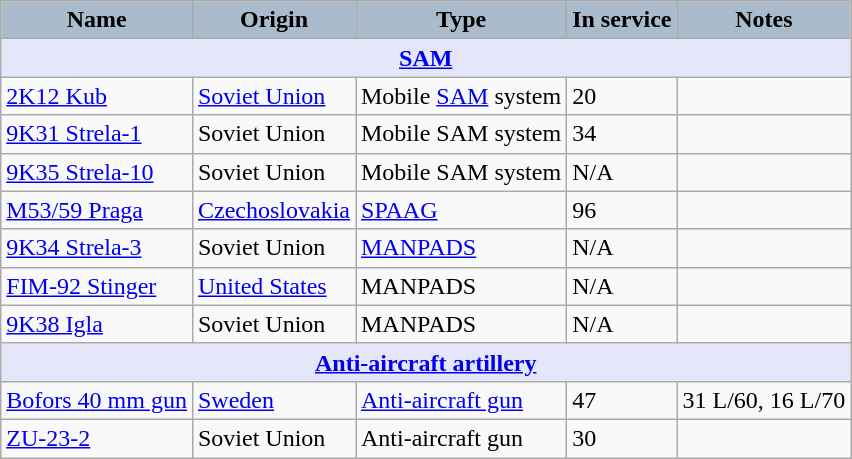<table class="wikitable">
<tr>
<th style="text-align:center; background:#aabccc;">Name</th>
<th style="text-align: center; background:#aabccc;">Origin</th>
<th style="text-align:l center; background:#aabccc;">Type</th>
<th style="text-align:l center; background:#aabccc;">In service</th>
<th style="text-align: center; background:#aabccc;">Notes</th>
</tr>
<tr>
<th colspan="5" style="align: center; background: lavender;"><a href='#'>SAM</a></th>
</tr>
<tr>
<td><a href='#'>2K12 Kub</a></td>
<td><a href='#'>Soviet Union</a></td>
<td>Mobile <a href='#'>SAM</a> system</td>
<td>20</td>
<td></td>
</tr>
<tr>
<td><a href='#'>9K31 Strela-1</a></td>
<td>Soviet Union</td>
<td>Mobile SAM system</td>
<td>34</td>
<td></td>
</tr>
<tr>
<td><a href='#'>9K35 Strela-10</a></td>
<td>Soviet Union</td>
<td>Mobile SAM system</td>
<td>N/A</td>
<td></td>
</tr>
<tr>
<td><a href='#'>M53/59 Praga</a></td>
<td><a href='#'>Czechoslovakia</a></td>
<td><a href='#'>SPAAG</a></td>
<td>96</td>
<td></td>
</tr>
<tr>
<td><a href='#'>9K34 Strela-3</a></td>
<td>Soviet Union</td>
<td><a href='#'>MANPADS</a></td>
<td>N/A</td>
<td></td>
</tr>
<tr>
<td><a href='#'>FIM-92 Stinger</a></td>
<td><a href='#'>United States</a></td>
<td>MANPADS</td>
<td>N/A</td>
<td></td>
</tr>
<tr>
<td><a href='#'>9K38 Igla</a></td>
<td>Soviet Union</td>
<td>MANPADS</td>
<td>N/A</td>
<td></td>
</tr>
<tr>
<th colspan="5" style="align: center; background: lavender;"><a href='#'>Anti-aircraft artillery</a></th>
</tr>
<tr>
<td><a href='#'>Bofors 40 mm gun</a></td>
<td><a href='#'>Sweden</a></td>
<td><a href='#'>Anti-aircraft gun</a></td>
<td>47</td>
<td>31 L/60, 16 L/70</td>
</tr>
<tr>
<td><a href='#'>ZU-23-2</a></td>
<td>Soviet Union</td>
<td>Anti-aircraft gun</td>
<td>30</td>
<td></td>
</tr>
</table>
